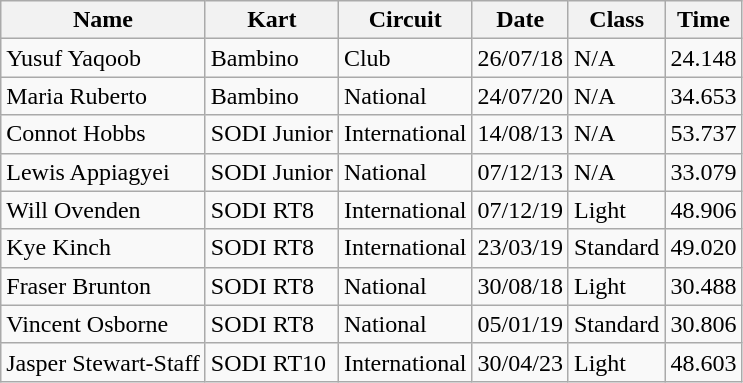<table class="wikitable sortable">
<tr>
<th>Name</th>
<th>Kart</th>
<th>Circuit</th>
<th>Date</th>
<th>Class</th>
<th>Time</th>
</tr>
<tr>
<td>Yusuf Yaqoob</td>
<td>Bambino</td>
<td>Club</td>
<td>26/07/18</td>
<td>N/A</td>
<td>24.148</td>
</tr>
<tr>
<td>Maria Ruberto</td>
<td>Bambino</td>
<td>National</td>
<td>24/07/20</td>
<td>N/A</td>
<td>34.653</td>
</tr>
<tr>
<td>Connot Hobbs</td>
<td>SODI Junior</td>
<td>International</td>
<td>14/08/13</td>
<td>N/A</td>
<td>53.737</td>
</tr>
<tr>
<td>Lewis Appiagyei</td>
<td>SODI Junior</td>
<td>National</td>
<td>07/12/13</td>
<td>N/A</td>
<td>33.079</td>
</tr>
<tr>
<td>Will Ovenden</td>
<td>SODI RT8</td>
<td>International</td>
<td>07/12/19</td>
<td>Light</td>
<td>48.906</td>
</tr>
<tr>
<td>Kye Kinch</td>
<td>SODI RT8</td>
<td>International</td>
<td>23/03/19</td>
<td>Standard</td>
<td>49.020</td>
</tr>
<tr>
<td>Fraser Brunton</td>
<td>SODI RT8</td>
<td>National</td>
<td>30/08/18</td>
<td>Light</td>
<td>30.488</td>
</tr>
<tr>
<td>Vincent Osborne</td>
<td>SODI RT8</td>
<td>National</td>
<td>05/01/19</td>
<td>Standard</td>
<td>30.806</td>
</tr>
<tr>
<td>Jasper Stewart-Staff</td>
<td>SODI RT10</td>
<td>International</td>
<td>30/04/23</td>
<td>Light</td>
<td>48.603</td>
</tr>
</table>
